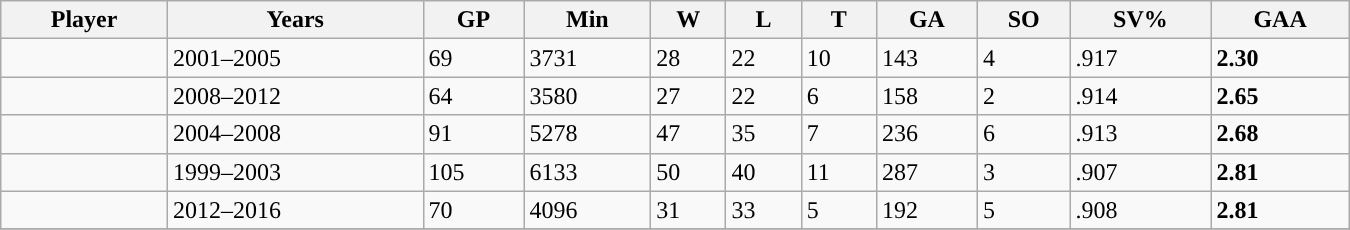<table class="wikitable sortable" width = 900>
<tr>
<th>Player</th>
<th>Years</th>
<th>GP</th>
<th>Min</th>
<th>W</th>
<th>L</th>
<th>T</th>
<th>GA</th>
<th>SO</th>
<th>SV%</th>
<th>GAA</th>
</tr>
<tr>
<td></td>
<td>2001–2005</td>
<td>69</td>
<td>3731</td>
<td>28</td>
<td>22</td>
<td>10</td>
<td>143</td>
<td>4</td>
<td>.917</td>
<td><strong>2.30</strong></td>
</tr>
<tr>
<td></td>
<td>2008–2012</td>
<td>64</td>
<td>3580</td>
<td>27</td>
<td>22</td>
<td>6</td>
<td>158</td>
<td>2</td>
<td>.914</td>
<td><strong>2.65</strong></td>
</tr>
<tr>
<td></td>
<td>2004–2008</td>
<td>91</td>
<td>5278</td>
<td>47</td>
<td>35</td>
<td>7</td>
<td>236</td>
<td>6</td>
<td>.913</td>
<td><strong>2.68</strong></td>
</tr>
<tr>
<td></td>
<td>1999–2003</td>
<td>105</td>
<td>6133</td>
<td>50</td>
<td>40</td>
<td>11</td>
<td>287</td>
<td>3</td>
<td>.907</td>
<td><strong>2.81</strong></td>
</tr>
<tr>
<td></td>
<td>2012–2016</td>
<td>70</td>
<td>4096</td>
<td>31</td>
<td>33</td>
<td>5</td>
<td>192</td>
<td>5</td>
<td>.908</td>
<td><strong>2.81</strong></td>
</tr>
<tr>
</tr>
</table>
